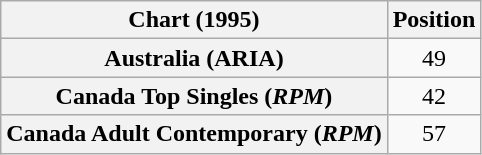<table class="wikitable sortable plainrowheaders" style="text-align:center">
<tr>
<th>Chart (1995)</th>
<th>Position</th>
</tr>
<tr>
<th scope="row">Australia (ARIA)</th>
<td>49</td>
</tr>
<tr>
<th scope="row">Canada Top Singles (<em>RPM</em>)</th>
<td>42</td>
</tr>
<tr>
<th scope="row">Canada Adult Contemporary (<em>RPM</em>)</th>
<td>57</td>
</tr>
</table>
